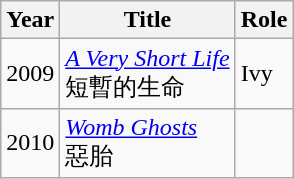<table class="wikitable">
<tr>
<th>Year</th>
<th>Title</th>
<th>Role</th>
</tr>
<tr>
<td>2009</td>
<td><em><a href='#'>A Very Short Life</a></em> <br> 短暫的生命</td>
<td>Ivy</td>
</tr>
<tr>
<td>2010</td>
<td><em><a href='#'>Womb Ghosts</a></em> <br> 惡胎</td>
<td></td>
</tr>
</table>
